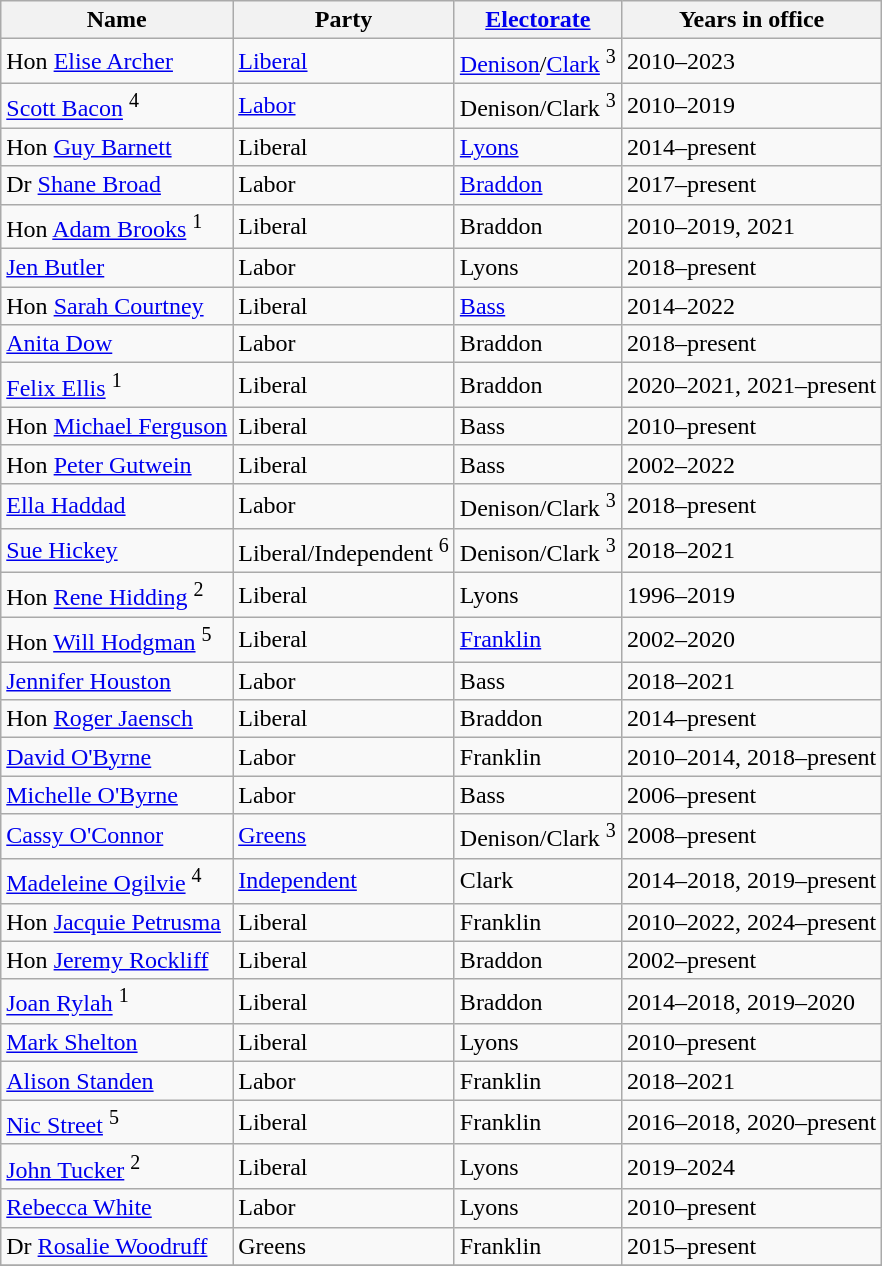<table class="wikitable sortable">
<tr>
<th>Name</th>
<th>Party</th>
<th><a href='#'>Electorate</a></th>
<th>Years in office</th>
</tr>
<tr>
<td>Hon <a href='#'>Elise Archer</a></td>
<td><a href='#'>Liberal</a></td>
<td><a href='#'>Denison</a>/<a href='#'>Clark</a> <sup>3</sup></td>
<td>2010–2023</td>
</tr>
<tr>
<td><a href='#'>Scott Bacon</a> <sup>4</sup></td>
<td><a href='#'>Labor</a></td>
<td>Denison/Clark <sup>3</sup></td>
<td>2010–2019</td>
</tr>
<tr>
<td>Hon <a href='#'>Guy Barnett</a></td>
<td>Liberal</td>
<td><a href='#'>Lyons</a></td>
<td>2014–present</td>
</tr>
<tr>
<td>Dr <a href='#'>Shane Broad</a></td>
<td>Labor</td>
<td><a href='#'>Braddon</a></td>
<td>2017–present</td>
</tr>
<tr>
<td>Hon <a href='#'>Adam Brooks</a> <sup>1</sup></td>
<td>Liberal</td>
<td>Braddon</td>
<td>2010–2019, 2021</td>
</tr>
<tr>
<td><a href='#'>Jen Butler</a></td>
<td>Labor</td>
<td>Lyons</td>
<td>2018–present</td>
</tr>
<tr>
<td>Hon <a href='#'>Sarah Courtney</a></td>
<td>Liberal</td>
<td><a href='#'>Bass</a></td>
<td>2014–2022</td>
</tr>
<tr>
<td><a href='#'>Anita Dow</a></td>
<td>Labor</td>
<td>Braddon</td>
<td>2018–present</td>
</tr>
<tr>
<td><a href='#'>Felix Ellis</a> <sup>1</sup></td>
<td>Liberal</td>
<td>Braddon</td>
<td>2020–2021, 2021–present</td>
</tr>
<tr>
<td>Hon <a href='#'>Michael Ferguson</a></td>
<td>Liberal</td>
<td>Bass</td>
<td>2010–present</td>
</tr>
<tr>
<td>Hon <a href='#'>Peter Gutwein</a></td>
<td>Liberal</td>
<td>Bass</td>
<td>2002–2022</td>
</tr>
<tr>
<td><a href='#'>Ella Haddad</a></td>
<td>Labor</td>
<td>Denison/Clark <sup>3</sup></td>
<td>2018–present</td>
</tr>
<tr>
<td><a href='#'>Sue Hickey</a></td>
<td>Liberal/Independent <sup>6</sup></td>
<td>Denison/Clark <sup>3</sup></td>
<td>2018–2021</td>
</tr>
<tr>
<td>Hon <a href='#'>Rene Hidding</a> <sup>2</sup></td>
<td>Liberal</td>
<td>Lyons</td>
<td>1996–2019</td>
</tr>
<tr>
<td>Hon <a href='#'>Will Hodgman</a> <sup>5</sup></td>
<td>Liberal</td>
<td><a href='#'>Franklin</a></td>
<td>2002–2020</td>
</tr>
<tr>
<td><a href='#'>Jennifer Houston</a></td>
<td>Labor</td>
<td>Bass</td>
<td>2018–2021</td>
</tr>
<tr>
<td>Hon <a href='#'>Roger Jaensch</a></td>
<td>Liberal</td>
<td>Braddon</td>
<td>2014–present</td>
</tr>
<tr>
<td><a href='#'>David O'Byrne</a></td>
<td>Labor</td>
<td>Franklin</td>
<td>2010–2014, 2018–present</td>
</tr>
<tr>
<td><a href='#'>Michelle O'Byrne</a></td>
<td>Labor</td>
<td>Bass</td>
<td>2006–present</td>
</tr>
<tr>
<td><a href='#'>Cassy O'Connor</a></td>
<td><a href='#'>Greens</a></td>
<td>Denison/Clark <sup>3</sup></td>
<td>2008–present</td>
</tr>
<tr>
<td><a href='#'>Madeleine Ogilvie</a> <sup>4</sup></td>
<td><a href='#'>Independent</a></td>
<td>Clark</td>
<td>2014–2018, 2019–present</td>
</tr>
<tr>
<td>Hon <a href='#'>Jacquie Petrusma</a></td>
<td>Liberal</td>
<td>Franklin</td>
<td>2010–2022, 2024–present</td>
</tr>
<tr>
<td>Hon <a href='#'>Jeremy Rockliff</a></td>
<td>Liberal</td>
<td>Braddon</td>
<td>2002–present</td>
</tr>
<tr>
<td><a href='#'>Joan Rylah</a> <sup>1</sup></td>
<td>Liberal</td>
<td>Braddon</td>
<td>2014–2018, 2019–2020</td>
</tr>
<tr>
<td><a href='#'>Mark Shelton</a></td>
<td>Liberal</td>
<td>Lyons</td>
<td>2010–present</td>
</tr>
<tr>
<td><a href='#'>Alison Standen</a></td>
<td>Labor</td>
<td>Franklin</td>
<td>2018–2021</td>
</tr>
<tr>
<td><a href='#'>Nic Street</a> <sup>5</sup></td>
<td>Liberal</td>
<td>Franklin</td>
<td>2016–2018, 2020–present</td>
</tr>
<tr>
<td><a href='#'>John Tucker</a> <sup>2</sup></td>
<td>Liberal</td>
<td>Lyons</td>
<td>2019–2024</td>
</tr>
<tr>
<td><a href='#'>Rebecca White</a></td>
<td>Labor</td>
<td>Lyons</td>
<td>2010–present</td>
</tr>
<tr>
<td>Dr <a href='#'>Rosalie Woodruff</a></td>
<td>Greens</td>
<td>Franklin</td>
<td>2015–present</td>
</tr>
<tr>
</tr>
</table>
